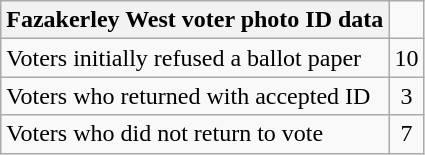<table class="wikitable">
<tr>
<th>Fazakerley West voter photo ID data</th>
</tr>
<tr>
<td style="text-align:left">Voters initially refused a ballot paper</td>
<td style="text-align:center">10</td>
</tr>
<tr>
<td style="text-align:left">Voters who returned with accepted ID</td>
<td style="text-align:center">3</td>
</tr>
<tr>
<td style="text-align:left">Voters who did not return to vote</td>
<td style="text-align:center">7</td>
</tr>
</table>
